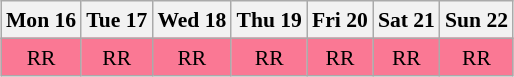<table class="wikitable" style="margin:0.5em auto; font-size:90%; line-height:1.25em; text-align:center">
<tr>
<th>Mon 16</th>
<th>Tue 17</th>
<th>Wed 18</th>
<th>Thu 19</th>
<th>Fri 20</th>
<th>Sat 21</th>
<th>Sun 22</th>
</tr>
<tr>
<td bgcolor="#FA7894">RR</td>
<td bgcolor="#FA7894">RR</td>
<td bgcolor="#FA7894">RR</td>
<td bgcolor="#FA7894">RR</td>
<td bgcolor="#FA7894">RR</td>
<td bgcolor="#FA7894">RR</td>
<td bgcolor="#FA7894">RR</td>
</tr>
</table>
